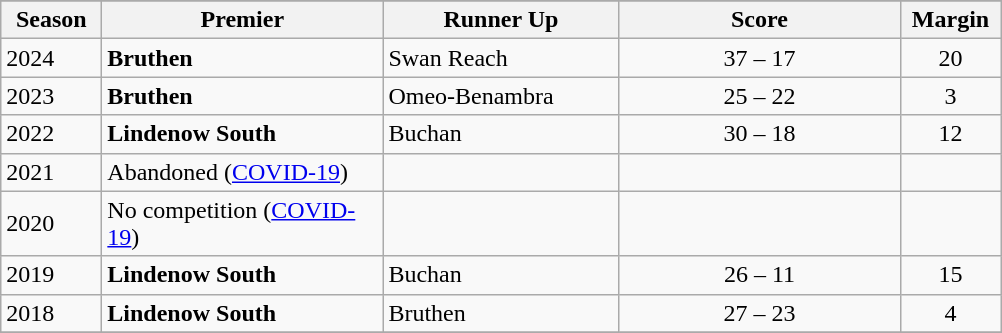<table class="wikitable sortable">
<tr bgcolor=#efefef>
</tr>
<tr>
<th scope="col" width="60">Season</th>
<th scope="col" width="180">Premier</th>
<th scope="col" width="150">Runner Up</th>
<th scope="col" width="180">Score</th>
<th scope="col" width="60">Margin</th>
</tr>
<tr>
<td>2024</td>
<td><strong>Bruthen</strong></td>
<td>Swan Reach</td>
<td style="text-align:center;">37 – 17</td>
<td style="text-align:center;">20</td>
</tr>
<tr>
<td>2023</td>
<td><strong>Bruthen</strong></td>
<td>Omeo-Benambra</td>
<td style="text-align:center;">25 – 22</td>
<td style="text-align:center;">3</td>
</tr>
<tr>
<td>2022</td>
<td><strong>Lindenow South</strong></td>
<td>Buchan</td>
<td style="text-align:center;">30 – 18</td>
<td style="text-align:center;">12</td>
</tr>
<tr>
<td>2021</td>
<td>Abandoned (<a href='#'>COVID-19</a>)</td>
<td></td>
<td></td>
<td></td>
</tr>
<tr>
<td>2020</td>
<td>No competition (<a href='#'>COVID-19</a>)</td>
<td></td>
<td></td>
<td></td>
</tr>
<tr>
<td>2019</td>
<td><strong>Lindenow South</strong></td>
<td>Buchan</td>
<td style="text-align:center;">26 – 11</td>
<td style="text-align:center;">15</td>
</tr>
<tr>
<td>2018</td>
<td><strong>Lindenow South</strong></td>
<td>Bruthen</td>
<td style="text-align:center;">27 – 23</td>
<td style="text-align:center;">4</td>
</tr>
<tr>
</tr>
</table>
